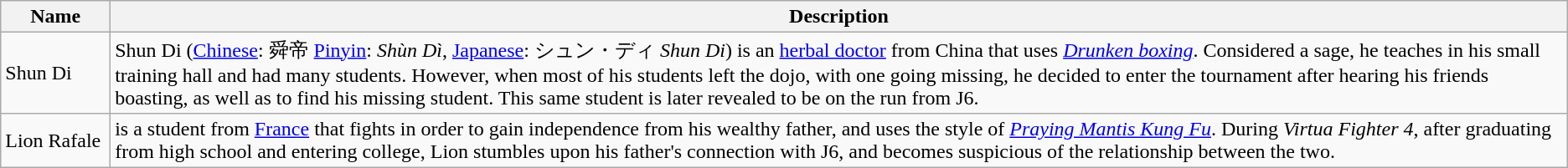<table class="wikitable sortable">
<tr>
<th scope="col" width="7%">Name</th>
<th>Description</th>
</tr>
<tr id="Shun Di">
<td>Shun Di</td>
<td>Shun Di (<a href='#'>Chinese</a>: 舜帝 <a href='#'>Pinyin</a>: <em>Shùn Dì</em>, <a href='#'>Japanese</a>: シュン・ディ <em>Shun Di</em>) is an <a href='#'>herbal doctor</a> from China that uses <em><a href='#'>Drunken boxing</a></em>. Considered a sage, he teaches in his small training hall and had many students. However, when most of his students left the dojo, with one going missing, he decided to enter the tournament after hearing his friends boasting, as well as to find his missing student. This same student is later revealed to be on the run from J6.</td>
</tr>
<tr id="Lion Rafale">
<td>Lion Rafale</td>
<td> is a student from <a href='#'>France</a> that fights in order to gain independence from his wealthy father, and uses the style of <em><a href='#'>Praying Mantis Kung Fu</a></em>. During <em>Virtua Fighter 4</em>, after graduating from high school and entering college, Lion stumbles upon his father's connection with J6, and becomes suspicious of the relationship between the two.</td>
</tr>
</table>
